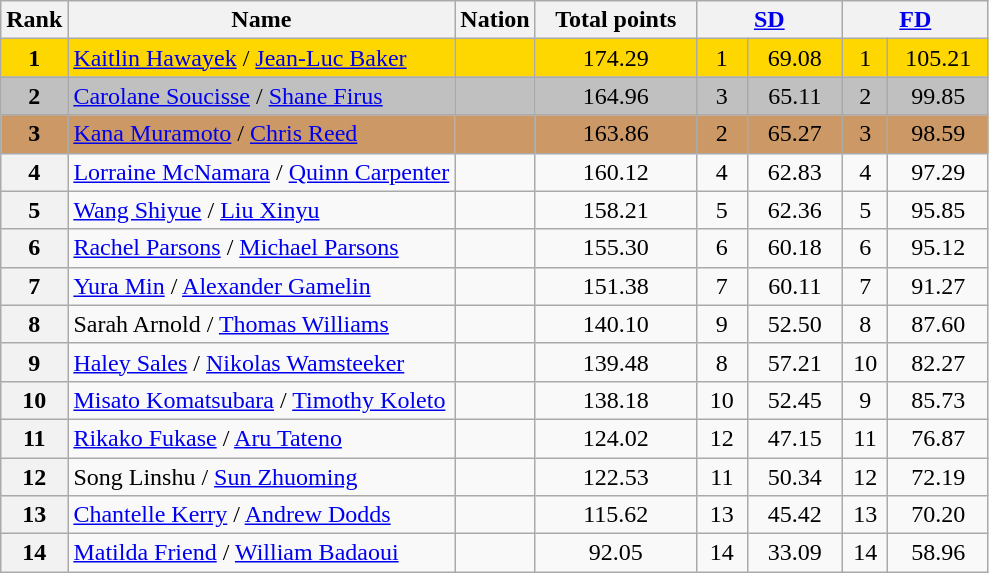<table class="wikitable sortable">
<tr>
<th>Rank</th>
<th>Name</th>
<th>Nation</th>
<th width="100px">Total points</th>
<th colspan="2" width="90px"><a href='#'>SD</a></th>
<th colspan="2" width="90px"><a href='#'>FD</a></th>
</tr>
<tr bgcolor="gold">
<td align="center" bgcolor="gold"><strong>1</strong></td>
<td><a href='#'>Kaitlin Hawayek</a> / <a href='#'>Jean-Luc Baker</a></td>
<td></td>
<td align="center">174.29</td>
<td align="center">1</td>
<td align="center">69.08</td>
<td align="center">1</td>
<td align="center">105.21</td>
</tr>
<tr bgcolor="silver">
<td align="center" bgcolor="silver"><strong>2</strong></td>
<td><a href='#'>Carolane Soucisse</a> / <a href='#'>Shane Firus</a></td>
<td></td>
<td align="center">164.96</td>
<td align="center">3</td>
<td align="center">65.11</td>
<td align="center">2</td>
<td align="center">99.85</td>
</tr>
<tr bgcolor="#cc9966">
<td align="center" bgcolor="#cc9966"><strong>3</strong></td>
<td><a href='#'>Kana Muramoto</a> / <a href='#'>Chris Reed</a></td>
<td></td>
<td align="center">163.86</td>
<td align="center">2</td>
<td align="center">65.27</td>
<td align="center">3</td>
<td align="center">98.59</td>
</tr>
<tr>
<th>4</th>
<td><a href='#'>Lorraine McNamara</a> / <a href='#'>Quinn Carpenter</a></td>
<td></td>
<td align="center">160.12</td>
<td align="center">4</td>
<td align="center">62.83</td>
<td align="center">4</td>
<td align="center">97.29</td>
</tr>
<tr>
<th>5</th>
<td><a href='#'>Wang Shiyue</a> / <a href='#'>Liu Xinyu</a></td>
<td></td>
<td align="center">158.21</td>
<td align="center">5</td>
<td align="center">62.36</td>
<td align="center">5</td>
<td align="center">95.85</td>
</tr>
<tr>
<th>6</th>
<td><a href='#'>Rachel Parsons</a> / <a href='#'>Michael Parsons</a></td>
<td></td>
<td align="center">155.30</td>
<td align="center">6</td>
<td align="center">60.18</td>
<td align="center">6</td>
<td align="center">95.12</td>
</tr>
<tr>
<th>7</th>
<td><a href='#'>Yura Min</a> / <a href='#'>Alexander Gamelin</a></td>
<td></td>
<td align="center">151.38</td>
<td align="center">7</td>
<td align="center">60.11</td>
<td align="center">7</td>
<td align="center">91.27</td>
</tr>
<tr>
<th>8</th>
<td>Sarah Arnold / <a href='#'>Thomas Williams</a></td>
<td></td>
<td align="center">140.10</td>
<td align="center">9</td>
<td align="center">52.50</td>
<td align="center">8</td>
<td align="center">87.60</td>
</tr>
<tr>
<th>9</th>
<td><a href='#'>Haley Sales</a> / <a href='#'>Nikolas Wamsteeker</a></td>
<td></td>
<td align="center">139.48</td>
<td align="center">8</td>
<td align="center">57.21</td>
<td align="center">10</td>
<td align="center">82.27</td>
</tr>
<tr>
<th>10</th>
<td><a href='#'>Misato Komatsubara</a> / <a href='#'>Timothy Koleto</a></td>
<td></td>
<td align="center">138.18</td>
<td align="center">10</td>
<td align="center">52.45</td>
<td align="center">9</td>
<td align="center">85.73</td>
</tr>
<tr>
<th>11</th>
<td><a href='#'>Rikako Fukase</a> / <a href='#'>Aru Tateno</a></td>
<td></td>
<td align="center">124.02</td>
<td align="center">12</td>
<td align="center">47.15</td>
<td align="center">11</td>
<td align="center">76.87</td>
</tr>
<tr>
<th>12</th>
<td>Song Linshu / <a href='#'>Sun Zhuoming</a></td>
<td></td>
<td align="center">122.53</td>
<td align="center">11</td>
<td align="center">50.34</td>
<td align="center">12</td>
<td align="center">72.19</td>
</tr>
<tr>
<th>13</th>
<td><a href='#'>Chantelle Kerry</a> / <a href='#'>Andrew Dodds</a></td>
<td></td>
<td align="center">115.62</td>
<td align="center">13</td>
<td align="center">45.42</td>
<td align="center">13</td>
<td align="center">70.20</td>
</tr>
<tr>
<th>14</th>
<td><a href='#'>Matilda Friend</a> / <a href='#'>William Badaoui</a></td>
<td></td>
<td align="center">92.05</td>
<td align="center">14</td>
<td align="center">33.09</td>
<td align="center">14</td>
<td align="center">58.96</td>
</tr>
</table>
